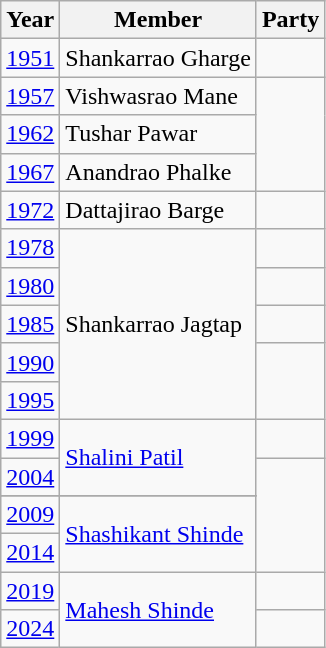<table class="wikitable">
<tr>
<th>Year</th>
<th>Member</th>
<th colspan=2>Party</th>
</tr>
<tr>
<td><a href='#'>1951</a></td>
<td>Shankarrao Gharge</td>
<td></td>
</tr>
<tr>
<td><a href='#'>1957</a></td>
<td>Vishwasrao Mane</td>
</tr>
<tr>
<td><a href='#'>1962</a></td>
<td>Tushar Pawar</td>
</tr>
<tr>
<td><a href='#'>1967</a></td>
<td>Anandrao Phalke</td>
</tr>
<tr>
<td><a href='#'>1972</a></td>
<td>Dattajirao Barge</td>
<td></td>
</tr>
<tr>
<td><a href='#'>1978</a></td>
<td rowspan="5">Shankarrao Jagtap</td>
<td></td>
</tr>
<tr>
<td><a href='#'>1980</a></td>
<td></td>
</tr>
<tr>
<td><a href='#'>1985</a></td>
<td></td>
</tr>
<tr>
<td><a href='#'>1990</a></td>
</tr>
<tr>
<td><a href='#'>1995</a></td>
</tr>
<tr>
<td><a href='#'>1999</a></td>
<td rowspan=2><a href='#'>Shalini Patil</a></td>
<td></td>
</tr>
<tr>
<td><a href='#'>2004</a></td>
</tr>
<tr>
</tr>
<tr>
<td><a href='#'>2009</a></td>
<td rowspan=2><a href='#'>Shashikant Shinde</a></td>
</tr>
<tr>
<td><a href='#'>2014</a></td>
</tr>
<tr>
<td><a href='#'>2019</a></td>
<td Rowspan=2><a href='#'>Mahesh Shinde</a></td>
<td></td>
</tr>
<tr>
<td><a href='#'>2024</a></td>
</tr>
</table>
